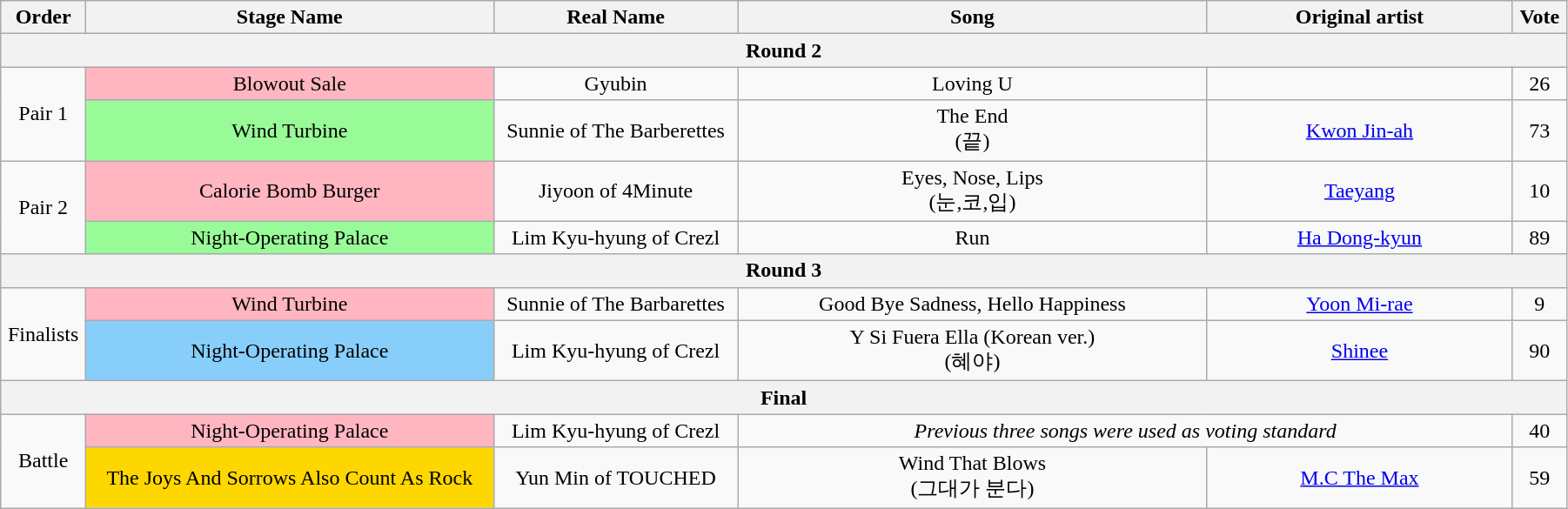<table class="wikitable" style="text-align:center; width:95%;">
<tr>
<th style="width:1%">Order</th>
<th style="width:20%;">Stage Name</th>
<th style="width:12%">Real Name</th>
<th style="width:23%;">Song</th>
<th style="width:15%;">Original artist</th>
<th style="width:1%;">Vote</th>
</tr>
<tr>
<th colspan=6>Round 2</th>
</tr>
<tr>
<td rowspan=2>Pair 1</td>
<td bgcolor="lightpink">Blowout Sale</td>
<td>Gyubin</td>
<td>Loving U</td>
<td></td>
<td>26</td>
</tr>
<tr>
<td bgcolor="palegreen">Wind Turbine</td>
<td>Sunnie of The Barberettes</td>
<td>The End<br>(끝)</td>
<td><a href='#'>Kwon Jin-ah</a></td>
<td>73</td>
</tr>
<tr>
<td rowspan=2>Pair 2</td>
<td bgcolor="lightpink">Calorie Bomb Burger</td>
<td>Jiyoon of 4Minute</td>
<td>Eyes, Nose, Lips<br>(눈,코,입)</td>
<td><a href='#'>Taeyang</a></td>
<td>10</td>
</tr>
<tr>
<td bgcolor="palegreen">Night-Operating Palace</td>
<td>Lim Kyu-hyung of Crezl</td>
<td>Run</td>
<td><a href='#'>Ha Dong-kyun</a></td>
<td>89</td>
</tr>
<tr>
<th colspan=6>Round 3</th>
</tr>
<tr>
<td rowspan=2>Finalists</td>
<td bgcolor="lightpink">Wind Turbine</td>
<td>Sunnie of The Barbarettes</td>
<td>Good Bye Sadness, Hello Happiness</td>
<td><a href='#'>Yoon Mi-rae</a></td>
<td>9</td>
</tr>
<tr>
<td bgcolor="lightskyblue">Night-Operating Palace</td>
<td>Lim Kyu-hyung of Crezl</td>
<td>Y Si Fuera Ella (Korean ver.)<br>(혜야)</td>
<td><a href='#'>Shinee</a></td>
<td>90</td>
</tr>
<tr>
<th colspan=6>Final</th>
</tr>
<tr>
<td rowspan=2>Battle</td>
<td bgcolor="lightpink">Night-Operating Palace</td>
<td>Lim Kyu-hyung of Crezl</td>
<td colspan=2><em>Previous three songs were used as voting standard</em></td>
<td>40</td>
</tr>
<tr>
<td bgcolor="gold">The Joys And Sorrows Also Count As Rock</td>
<td>Yun Min of TOUCHED</td>
<td>Wind That Blows<br>(그대가 분다)</td>
<td><a href='#'>M.C The Max</a></td>
<td>59</td>
</tr>
</table>
